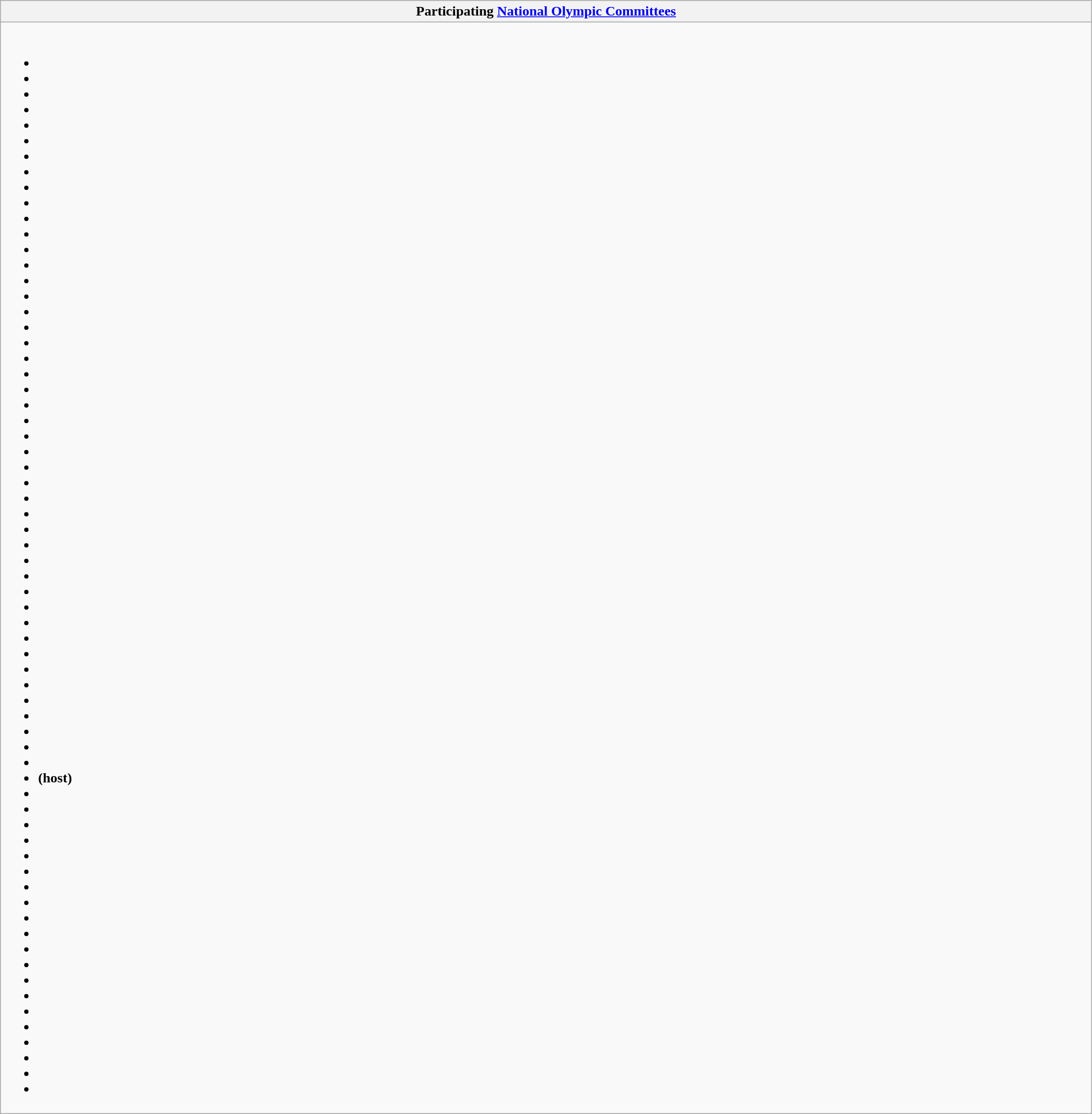<table class="wikitable collapsible" style="width:100%;">
<tr>
<th>Participating <a href='#'>National Olympic Committees</a></th>
</tr>
<tr>
<td><br><ul><li></li><li></li><li></li><li></li><li></li><li></li><li></li><li></li><li></li><li></li><li></li><li></li><li></li><li></li><li></li><li></li><li></li><li></li><li></li><li></li><li></li><li></li><li></li><li></li><li></li><li></li><li></li><li></li><li></li><li></li><li></li><li></li><li></li><li></li><li></li><li></li><li></li><li></li><li></li><li></li><li></li><li></li><li></li><li></li><li></li><li></li><li> <strong>(host)</strong></li><li></li><li></li><li></li><li></li><li></li><li></li><li></li><li></li><li></li><li></li><li></li><li></li><li></li><li></li><li></li><li></li><li></li><li></li><li></li><li></li></ul></td>
</tr>
</table>
